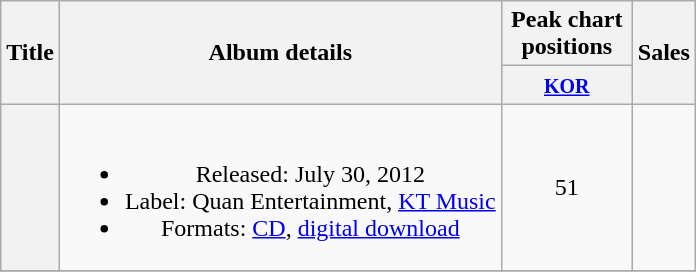<table class="wikitable plainrowheaders" style="text-align:center;">
<tr>
<th scope="col" rowspan="2">Title</th>
<th scope="col" rowspan="2">Album details</th>
<th scope="col" colspan="1" style="width:5em;">Peak chart positions</th>
<th scope="col" rowspan="2">Sales</th>
</tr>
<tr>
<th><small><a href='#'>KOR</a></small><br></th>
</tr>
<tr>
<th scope="row"><em></em></th>
<td><br><ul><li>Released: July 30, 2012</li><li>Label: Quan Entertainment, <a href='#'>KT Music</a></li><li>Formats: <a href='#'>CD</a>, <a href='#'>digital download</a></li></ul></td>
<td>51</td>
<td></td>
</tr>
<tr>
</tr>
</table>
